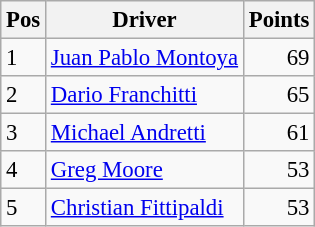<table class="wikitable" style="font-size: 95%;">
<tr>
<th>Pos</th>
<th>Driver</th>
<th>Points</th>
</tr>
<tr>
<td>1</td>
<td> <a href='#'>Juan Pablo Montoya</a></td>
<td align="right">69</td>
</tr>
<tr>
<td>2</td>
<td> <a href='#'>Dario Franchitti</a></td>
<td align="right">65</td>
</tr>
<tr>
<td>3</td>
<td> <a href='#'>Michael Andretti</a></td>
<td align="right">61</td>
</tr>
<tr>
<td>4</td>
<td> <a href='#'>Greg Moore</a></td>
<td align="right">53</td>
</tr>
<tr>
<td>5</td>
<td> <a href='#'>Christian Fittipaldi</a></td>
<td align="right">53</td>
</tr>
</table>
